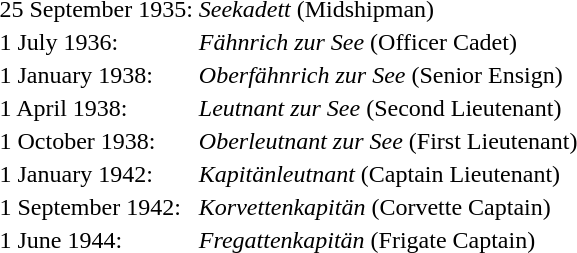<table style="background: transparent;">
<tr>
<td>25 September 1935:</td>
<td><em>Seekadett</em> (Midshipman)</td>
</tr>
<tr>
<td>1 July 1936:</td>
<td><em>Fähnrich zur See</em> (Officer Cadet)</td>
</tr>
<tr>
<td>1 January 1938:</td>
<td><em>Oberfähnrich zur See</em> (Senior Ensign)</td>
</tr>
<tr>
<td>1 April 1938:</td>
<td><em>Leutnant zur See</em> (Second Lieutenant)</td>
</tr>
<tr>
<td>1 October 1938:</td>
<td><em>Oberleutnant zur See</em> (First Lieutenant)</td>
</tr>
<tr>
<td>1 January 1942:</td>
<td><em>Kapitänleutnant</em> (Captain Lieutenant)</td>
</tr>
<tr>
<td>1 September 1942:</td>
<td><em>Korvettenkapitän</em> (Corvette Captain)</td>
</tr>
<tr>
<td>1 June 1944:</td>
<td><em>Fregattenkapitän</em> (Frigate Captain)</td>
</tr>
</table>
